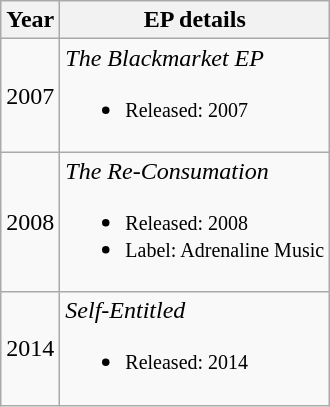<table class="wikitable">
<tr>
<th>Year</th>
<th>EP details</th>
</tr>
<tr>
<td>2007</td>
<td><em>The Blackmarket EP</em><br><ul><li><small>Released: 2007</small></li></ul></td>
</tr>
<tr>
<td>2008</td>
<td><em>The Re-Consumation</em><br><ul><li><small>Released: 2008</small></li><li><small>Label: Adrenaline Music</small></li></ul></td>
</tr>
<tr>
<td>2014</td>
<td><em>Self-Entitled</em><br><ul><li><small>Released: 2014</small></li></ul></td>
</tr>
</table>
